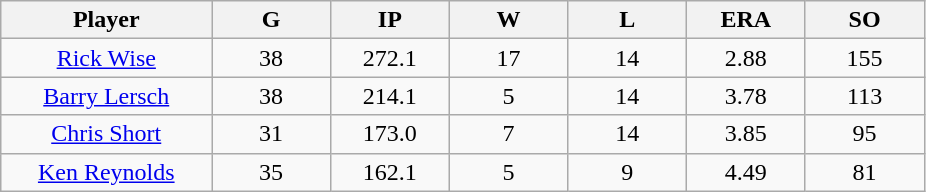<table class="wikitable sortable">
<tr>
<th bgcolor="#DDDDFF" width="16%">Player</th>
<th bgcolor="#DDDDFF" width="9%">G</th>
<th bgcolor="#DDDDFF" width="9%">IP</th>
<th bgcolor="#DDDDFF" width="9%">W</th>
<th bgcolor="#DDDDFF" width="9%">L</th>
<th bgcolor="#DDDDFF" width="9%">ERA</th>
<th bgcolor="#DDDDFF" width="9%">SO</th>
</tr>
<tr align="center">
<td><a href='#'>Rick Wise</a></td>
<td>38</td>
<td>272.1</td>
<td>17</td>
<td>14</td>
<td>2.88</td>
<td>155</td>
</tr>
<tr align=center>
<td><a href='#'>Barry Lersch</a></td>
<td>38</td>
<td>214.1</td>
<td>5</td>
<td>14</td>
<td>3.78</td>
<td>113</td>
</tr>
<tr align=center>
<td><a href='#'>Chris Short</a></td>
<td>31</td>
<td>173.0</td>
<td>7</td>
<td>14</td>
<td>3.85</td>
<td>95</td>
</tr>
<tr align=center>
<td><a href='#'>Ken Reynolds</a></td>
<td>35</td>
<td>162.1</td>
<td>5</td>
<td>9</td>
<td>4.49</td>
<td>81</td>
</tr>
</table>
